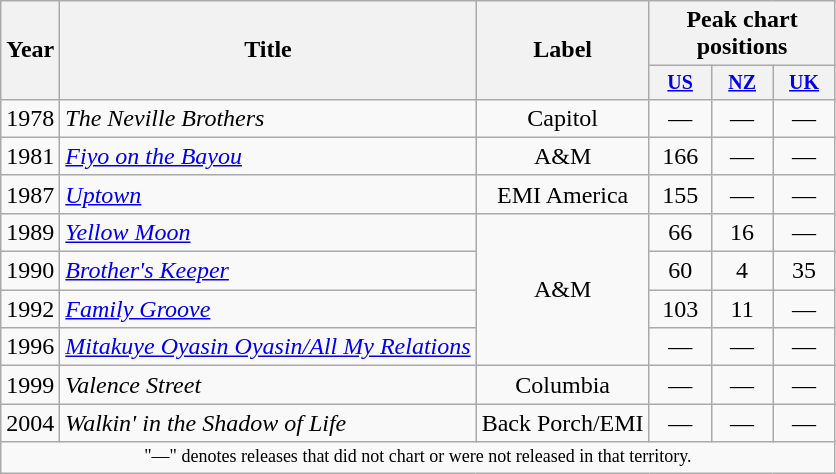<table class="wikitable" style="text-align:center;">
<tr>
<th rowspan="2">Year</th>
<th rowspan="2">Title</th>
<th rowspan="2">Label</th>
<th colspan="3">Peak chart positions</th>
</tr>
<tr style="font-size:smaller;">
<th width="35"><a href='#'>US</a><br></th>
<th width="35"><a href='#'>NZ</a><br></th>
<th width="35"><a href='#'>UK</a><br></th>
</tr>
<tr>
<td>1978</td>
<td align="left"><em>The Neville Brothers</em></td>
<td>Capitol</td>
<td>—</td>
<td>—</td>
<td>—</td>
</tr>
<tr>
<td>1981</td>
<td align="left"><em><a href='#'>Fiyo on the Bayou</a></em></td>
<td>A&M</td>
<td>166</td>
<td>—</td>
<td>—</td>
</tr>
<tr>
<td>1987</td>
<td align="left"><em><a href='#'>Uptown</a></em></td>
<td>EMI America</td>
<td>155</td>
<td>—</td>
<td>—</td>
</tr>
<tr>
<td>1989</td>
<td align="left"><em><a href='#'>Yellow Moon</a></em></td>
<td rowspan="4">A&M</td>
<td>66</td>
<td>16</td>
<td>—</td>
</tr>
<tr>
<td>1990</td>
<td align="left"><em><a href='#'>Brother's Keeper</a></em></td>
<td>60</td>
<td>4</td>
<td>35</td>
</tr>
<tr>
<td>1992</td>
<td align="left"><em><a href='#'>Family Groove</a></em></td>
<td>103</td>
<td>11</td>
<td>—</td>
</tr>
<tr>
<td>1996</td>
<td align="left"><em><a href='#'>Mitakuye Oyasin Oyasin/All My Relations</a></em></td>
<td>—</td>
<td>—</td>
<td>—</td>
</tr>
<tr>
<td>1999</td>
<td align="left"><em>Valence Street</em></td>
<td>Columbia</td>
<td>—</td>
<td>—</td>
<td>—</td>
</tr>
<tr>
<td>2004</td>
<td align="left"><em>Walkin' in the Shadow of Life</em></td>
<td>Back Porch/EMI</td>
<td>—</td>
<td>—</td>
<td>—</td>
</tr>
<tr>
<td colspan="10" style="text-align:center; font-size:9pt;">"—" denotes releases that did not chart or were not released in that territory.</td>
</tr>
</table>
